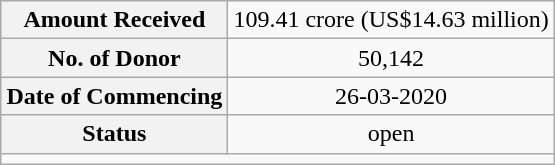<table class="wikitable plainrowheaders" style="float:right; clear:right">
<tr>
<th>Amount Received</th>
<td style="text-align:center;">109.41 crore (US$14.63 million)</td>
</tr>
<tr>
<th>No. of Donor</th>
<td style="text-align:center;">50,142</td>
</tr>
<tr>
<th>Date of Commencing</th>
<td style="text-align:center;">26-03-2020</td>
</tr>
<tr>
<th>Status</th>
<td style="text-align:center;">open</td>
</tr>
<tr>
<td colspan="2" style="text-align:center;"></td>
</tr>
</table>
